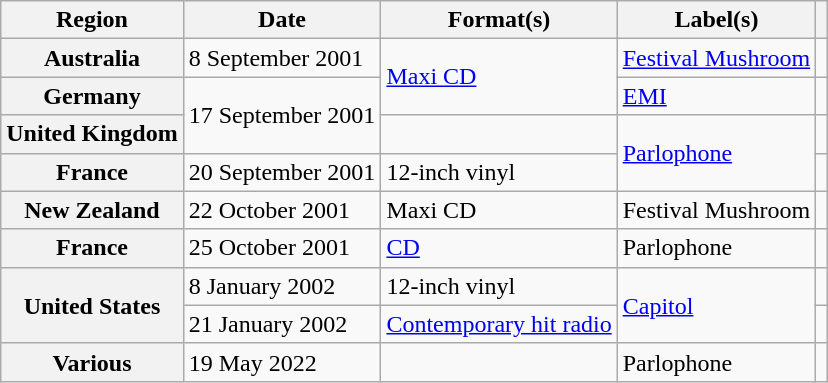<table class="wikitable plainrowheaders">
<tr>
<th scope="col">Region</th>
<th scope="col">Date</th>
<th scope="col">Format(s)</th>
<th scope="col">Label(s)</th>
<th scope="col"></th>
</tr>
<tr>
<th scope="row">Australia</th>
<td>8 September 2001</td>
<td rowspan="2"><a href='#'>Maxi CD</a></td>
<td><a href='#'>Festival Mushroom</a></td>
<td></td>
</tr>
<tr>
<th scope="row">Germany</th>
<td rowspan="2">17 September 2001</td>
<td><a href='#'>EMI</a></td>
<td></td>
</tr>
<tr>
<th scope="row">United Kingdom</th>
<td></td>
<td rowspan="2"><a href='#'>Parlophone</a></td>
<td></td>
</tr>
<tr>
<th scope="row">France</th>
<td>20 September 2001</td>
<td>12-inch vinyl</td>
<td></td>
</tr>
<tr>
<th scope="row">New Zealand</th>
<td>22 October 2001</td>
<td>Maxi CD</td>
<td>Festival Mushroom</td>
<td></td>
</tr>
<tr>
<th scope="row">France</th>
<td>25 October 2001</td>
<td><a href='#'>CD</a></td>
<td>Parlophone</td>
<td></td>
</tr>
<tr>
<th scope="row" rowspan="2">United States</th>
<td>8 January 2002</td>
<td>12-inch vinyl</td>
<td rowspan="2"><a href='#'>Capitol</a></td>
<td></td>
</tr>
<tr>
<td>21 January 2002</td>
<td><a href='#'>Contemporary hit radio</a></td>
<td></td>
</tr>
<tr>
<th scope="row">Various</th>
<td>19 May 2022</td>
<td></td>
<td>Parlophone</td>
<td></td>
</tr>
</table>
